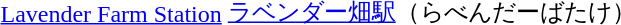<table>
<tr>
<td><a href='#'>Lavender Farm Station</a></td>
<td><a href='#'>ラベンダー畑駅</a>（らべんだーばたけ）</td>
</tr>
</table>
